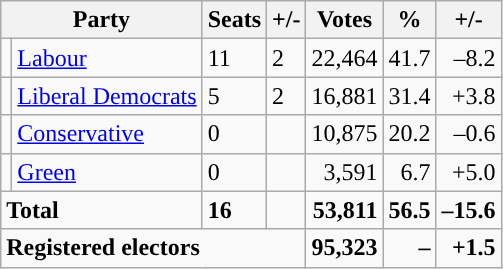<table class="wikitable sortable">
<tr>
<th colspan="2">Party</th>
<th>Seats</th>
<th>+/-</th>
<th>Votes</th>
<th>%</th>
<th>+/-</th>
</tr>
<tr>
<td style="background-color: "></td>
<td><a href='#'>Labour</a></td>
<td>11</td>
<td> 2</td>
<td style="text-align:right;">22,464</td>
<td style="text-align:right;">41.7</td>
<td style="text-align:right;">–8.2</td>
</tr>
<tr>
<td style="background-color: "></td>
<td><a href='#'>Liberal Democrats</a></td>
<td>5</td>
<td> 2</td>
<td style="text-align:right;">16,881</td>
<td style="text-align:right;">31.4</td>
<td style="text-align:right;">+3.8</td>
</tr>
<tr>
<td style="background-color: "></td>
<td><a href='#'>Conservative</a></td>
<td>0</td>
<td></td>
<td style="text-align:right;">10,875</td>
<td style="text-align:right;">20.2</td>
<td style="text-align:right;">–0.6</td>
</tr>
<tr>
<td style="background-color: "></td>
<td><a href='#'>Green</a></td>
<td>0</td>
<td></td>
<td style="text-align:right;">3,591</td>
<td style="text-align:right;">6.7</td>
<td style="text-align:right;">+5.0</td>
</tr>
<tr>
<td colspan="2"><strong>Total</strong></td>
<td><strong>16</strong></td>
<td></td>
<td style="text-align:right;"><strong>53,811</strong></td>
<td style="text-align:right;"><strong>56.5</strong></td>
<td style="text-align:right;"><strong>–15.6</strong></td>
</tr>
<tr>
<td colspan="4"><strong>Registered electors</strong></td>
<td style="text-align:right;"><strong>95,323</strong></td>
<td style="text-align:right;"><strong>–</strong></td>
<td style="text-align:right;"><strong>+1.5</strong></td>
</tr>
</table>
